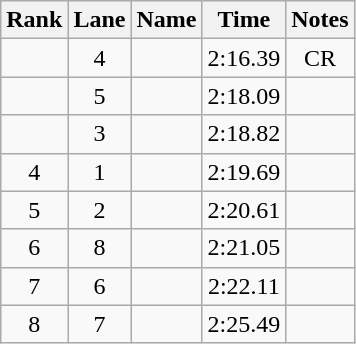<table class="wikitable sortable" style="text-align:center">
<tr>
<th>Rank</th>
<th>Lane</th>
<th>Name</th>
<th>Time</th>
<th>Notes</th>
</tr>
<tr>
<td></td>
<td>4</td>
<td align=left></td>
<td>2:16.39</td>
<td>CR</td>
</tr>
<tr>
<td></td>
<td>5</td>
<td align=left></td>
<td>2:18.09</td>
<td></td>
</tr>
<tr>
<td></td>
<td>3</td>
<td align=left></td>
<td>2:18.82</td>
<td></td>
</tr>
<tr>
<td>4</td>
<td>1</td>
<td align=left></td>
<td>2:19.69</td>
<td></td>
</tr>
<tr>
<td>5</td>
<td>2</td>
<td align=left></td>
<td>2:20.61</td>
<td></td>
</tr>
<tr>
<td>6</td>
<td>8</td>
<td align=left></td>
<td>2:21.05</td>
<td></td>
</tr>
<tr>
<td>7</td>
<td>6</td>
<td align=left></td>
<td>2:22.11</td>
<td></td>
</tr>
<tr>
<td>8</td>
<td>7</td>
<td align=left></td>
<td>2:25.49</td>
<td></td>
</tr>
</table>
